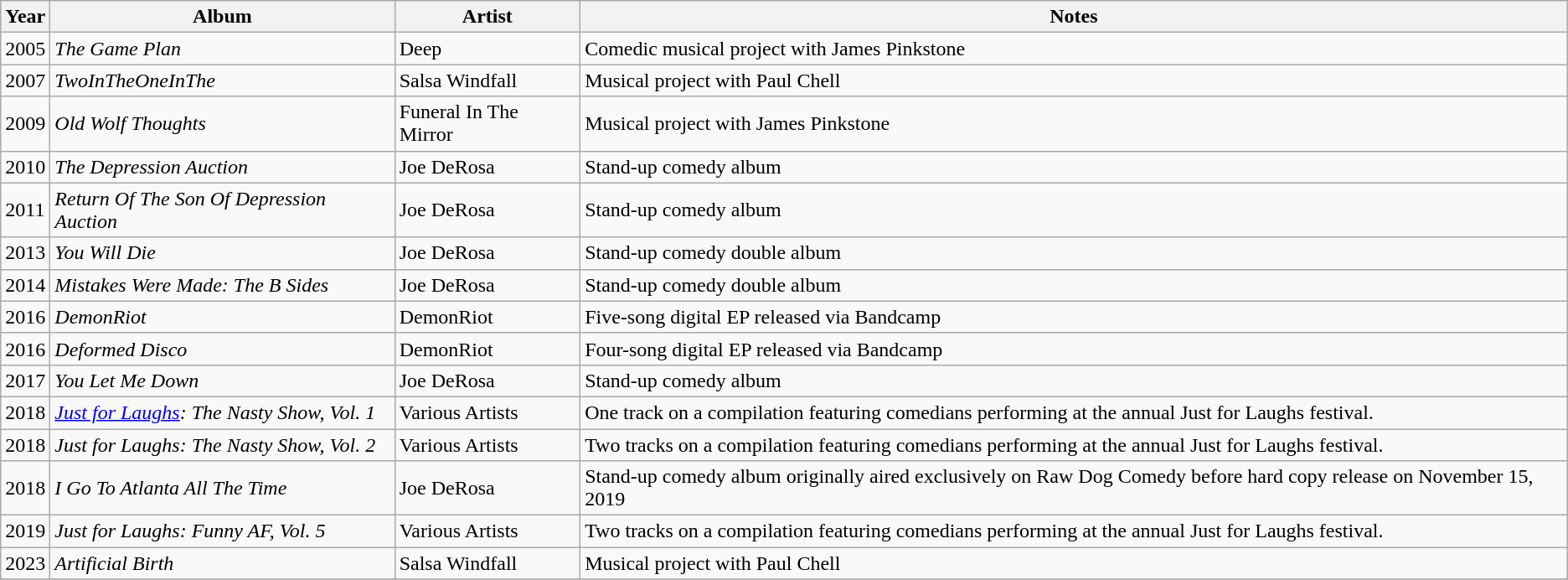<table class="wikitable">
<tr>
<th>Year</th>
<th>Album</th>
<th>Artist</th>
<th>Notes</th>
</tr>
<tr>
<td>2005</td>
<td><em>The Game Plan</em></td>
<td>Deep</td>
<td>Comedic musical project with James Pinkstone</td>
</tr>
<tr>
<td>2007</td>
<td><em>TwoInTheOneInThe</em></td>
<td>Salsa Windfall</td>
<td>Musical project with Paul Chell</td>
</tr>
<tr>
<td>2009</td>
<td><em>Old Wolf Thoughts</em></td>
<td>Funeral In The Mirror</td>
<td>Musical project with James Pinkstone</td>
</tr>
<tr>
<td>2010</td>
<td><em>The Depression Auction</em></td>
<td>Joe DeRosa</td>
<td>Stand-up comedy album</td>
</tr>
<tr>
<td>2011</td>
<td><em>Return Of The Son Of Depression Auction</em></td>
<td>Joe DeRosa</td>
<td>Stand-up comedy album</td>
</tr>
<tr>
<td>2013</td>
<td><em>You Will Die</em></td>
<td>Joe DeRosa</td>
<td>Stand-up comedy double album</td>
</tr>
<tr>
<td>2014</td>
<td><em>Mistakes Were Made: The B Sides</em></td>
<td>Joe DeRosa</td>
<td>Stand-up comedy double album</td>
</tr>
<tr>
<td>2016</td>
<td><em>DemonRiot</em></td>
<td>DemonRiot</td>
<td>Five-song digital EP released via Bandcamp</td>
</tr>
<tr>
<td>2016</td>
<td><em>Deformed Disco</em></td>
<td>DemonRiot</td>
<td>Four-song digital EP released via Bandcamp</td>
</tr>
<tr>
<td>2017</td>
<td><em>You Let Me Down</em></td>
<td>Joe DeRosa</td>
<td>Stand-up comedy album</td>
</tr>
<tr>
<td>2018</td>
<td><em><a href='#'>Just for Laughs</a>: The Nasty Show, Vol. 1</em></td>
<td>Various Artists</td>
<td>One track on a compilation featuring comedians performing at the annual Just for Laughs festival.</td>
</tr>
<tr>
<td>2018</td>
<td><em>Just for Laughs: The Nasty Show, Vol. 2</em></td>
<td>Various Artists</td>
<td>Two tracks on a compilation featuring comedians performing at the annual Just for Laughs festival.</td>
</tr>
<tr>
<td>2018</td>
<td><em>I Go To Atlanta All The Time</em></td>
<td>Joe DeRosa</td>
<td>Stand-up comedy album originally aired exclusively on Raw Dog Comedy before hard copy release on November 15, 2019</td>
</tr>
<tr>
<td>2019</td>
<td><em>Just for Laughs: Funny AF, Vol. 5</em></td>
<td>Various Artists</td>
<td>Two tracks on a compilation featuring comedians performing at the annual Just for Laughs festival.</td>
</tr>
<tr>
<td>2023</td>
<td><em>Artificial Birth</em></td>
<td>Salsa Windfall</td>
<td>Musical project with Paul Chell</td>
</tr>
<tr>
</tr>
</table>
